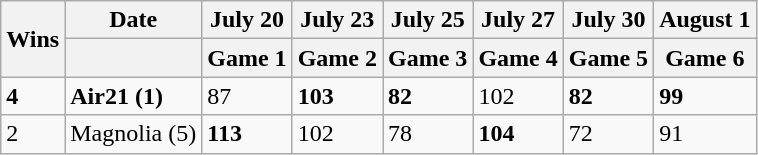<table class="wikitable">
<tr>
<th rowspan="2">Wins</th>
<th>Date</th>
<th>July 20</th>
<th>July 23</th>
<th>July 25</th>
<th>July 27</th>
<th>July 30</th>
<th>August 1</th>
</tr>
<tr>
<th></th>
<th>Game 1</th>
<th>Game 2</th>
<th>Game 3</th>
<th>Game 4</th>
<th>Game 5</th>
<th>Game 6</th>
</tr>
<tr>
<td><strong>4</strong></td>
<td><strong>Air21 (1)</strong></td>
<td>87</td>
<td><strong>103</strong></td>
<td><strong>82</strong></td>
<td>102</td>
<td><strong>82</strong></td>
<td><strong>99</strong></td>
</tr>
<tr>
<td>2</td>
<td>Magnolia (5)</td>
<td><strong>113</strong></td>
<td>102</td>
<td>78</td>
<td><strong>104</strong></td>
<td>72</td>
<td>91</td>
</tr>
</table>
